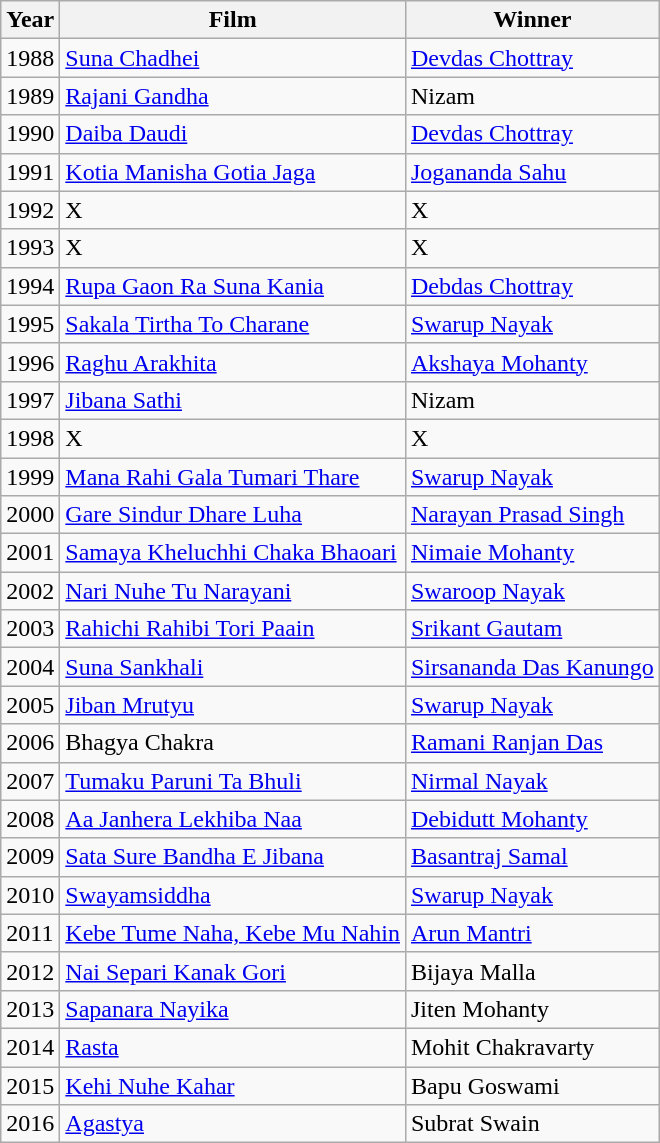<table class="wikitable sortable">
<tr>
<th>Year</th>
<th>Film</th>
<th>Winner</th>
</tr>
<tr>
<td>1988</td>
<td><a href='#'>Suna Chadhei</a></td>
<td><a href='#'>Devdas Chottray</a></td>
</tr>
<tr>
<td>1989</td>
<td><a href='#'>Rajani Gandha</a></td>
<td>Nizam</td>
</tr>
<tr>
<td>1990</td>
<td><a href='#'>Daiba Daudi</a></td>
<td><a href='#'>Devdas Chottray</a></td>
</tr>
<tr>
<td>1991</td>
<td><a href='#'>Kotia Manisha Gotia Jaga</a></td>
<td><a href='#'>Jogananda Sahu</a></td>
</tr>
<tr>
<td>1992</td>
<td>X</td>
<td>X</td>
</tr>
<tr>
<td>1993</td>
<td>X</td>
<td>X</td>
</tr>
<tr>
<td>1994</td>
<td><a href='#'>Rupa Gaon Ra Suna Kania</a></td>
<td><a href='#'>Debdas Chottray</a></td>
</tr>
<tr>
<td>1995</td>
<td><a href='#'>Sakala Tirtha To Charane</a></td>
<td><a href='#'>Swarup Nayak</a></td>
</tr>
<tr>
<td>1996</td>
<td><a href='#'>Raghu Arakhita</a></td>
<td><a href='#'>Akshaya Mohanty</a></td>
</tr>
<tr>
<td>1997</td>
<td><a href='#'>Jibana Sathi</a></td>
<td>Nizam</td>
</tr>
<tr>
<td>1998</td>
<td>X</td>
<td>X</td>
</tr>
<tr>
<td>1999</td>
<td><a href='#'>Mana Rahi Gala Tumari Thare</a></td>
<td><a href='#'>Swarup Nayak</a></td>
</tr>
<tr>
<td>2000</td>
<td><a href='#'>Gare Sindur Dhare Luha</a></td>
<td><a href='#'>Narayan Prasad Singh</a></td>
</tr>
<tr>
<td>2001</td>
<td><a href='#'>Samaya Kheluchhi Chaka Bhaoari</a></td>
<td><a href='#'>Nimaie Mohanty</a></td>
</tr>
<tr>
<td>2002</td>
<td><a href='#'>Nari Nuhe Tu Narayani</a></td>
<td><a href='#'>Swaroop Nayak</a></td>
</tr>
<tr>
<td>2003</td>
<td><a href='#'>Rahichi Rahibi Tori Paain</a></td>
<td><a href='#'>Srikant Gautam</a></td>
</tr>
<tr>
<td>2004</td>
<td><a href='#'>Suna Sankhali</a></td>
<td><a href='#'>Sirsananda Das Kanungo</a></td>
</tr>
<tr>
<td>2005</td>
<td><a href='#'>Jiban Mrutyu</a></td>
<td><a href='#'>Swarup Nayak</a></td>
</tr>
<tr>
<td>2006</td>
<td>Bhagya Chakra</td>
<td><a href='#'>Ramani Ranjan Das</a></td>
</tr>
<tr>
<td>2007</td>
<td><a href='#'>Tumaku Paruni Ta Bhuli</a></td>
<td><a href='#'>Nirmal Nayak</a></td>
</tr>
<tr>
<td>2008</td>
<td><a href='#'>Aa Janhera Lekhiba Naa</a></td>
<td><a href='#'>Debidutt Mohanty</a></td>
</tr>
<tr>
<td>2009</td>
<td><a href='#'>Sata Sure Bandha E Jibana</a></td>
<td><a href='#'>Basantraj Samal</a></td>
</tr>
<tr>
<td>2010</td>
<td><a href='#'>Swayamsiddha</a></td>
<td><a href='#'>Swarup Nayak</a></td>
</tr>
<tr>
<td>2011</td>
<td><a href='#'>Kebe Tume Naha, Kebe Mu Nahin</a></td>
<td><a href='#'>Arun Mantri</a></td>
</tr>
<tr>
<td>2012</td>
<td><a href='#'>Nai Separi Kanak Gori</a></td>
<td>Bijaya Malla</td>
</tr>
<tr>
<td>2013</td>
<td><a href='#'>Sapanara Nayika</a></td>
<td>Jiten Mohanty</td>
</tr>
<tr>
<td>2014</td>
<td><a href='#'>Rasta</a></td>
<td>Mohit Chakravarty</td>
</tr>
<tr>
<td>2015</td>
<td><a href='#'>Kehi Nuhe Kahar</a></td>
<td>Bapu Goswami</td>
</tr>
<tr>
<td>2016</td>
<td><a href='#'>Agastya</a></td>
<td>Subrat Swain</td>
</tr>
</table>
